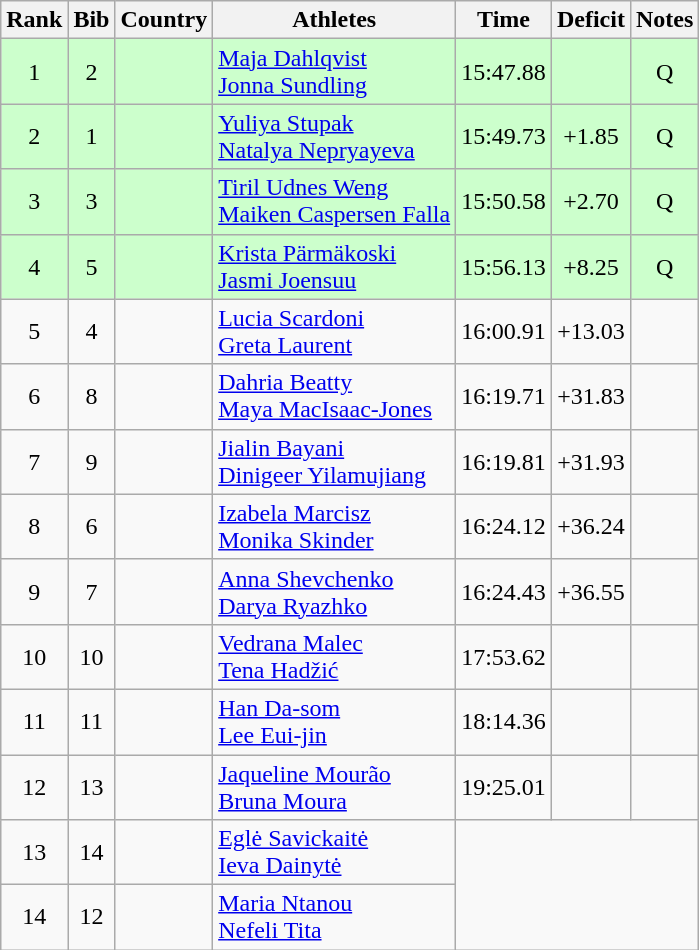<table class="wikitable sortable" style="text-align:center">
<tr>
<th>Rank</th>
<th>Bib</th>
<th>Country</th>
<th>Athletes</th>
<th>Time</th>
<th>Deficit</th>
<th>Notes</th>
</tr>
<tr bgcolor=ccffcc>
<td>1</td>
<td>2</td>
<td align=left></td>
<td align=left><a href='#'>Maja Dahlqvist</a><br><a href='#'>Jonna Sundling</a></td>
<td>15:47.88</td>
<td></td>
<td>Q</td>
</tr>
<tr bgcolor=ccffcc>
<td>2</td>
<td>1</td>
<td align=left></td>
<td align=left><a href='#'>Yuliya Stupak</a><br><a href='#'>Natalya Nepryayeva</a></td>
<td>15:49.73</td>
<td>+1.85</td>
<td>Q</td>
</tr>
<tr bgcolor=ccffcc>
<td>3</td>
<td>3</td>
<td align=left></td>
<td align=left><a href='#'>Tiril Udnes Weng</a><br><a href='#'>Maiken Caspersen Falla</a></td>
<td>15:50.58</td>
<td>+2.70</td>
<td>Q</td>
</tr>
<tr bgcolor=ccffcc>
<td>4</td>
<td>5</td>
<td align=left></td>
<td align=left><a href='#'>Krista Pärmäkoski</a><br><a href='#'>Jasmi Joensuu</a></td>
<td>15:56.13</td>
<td>+8.25</td>
<td>Q</td>
</tr>
<tr>
<td>5</td>
<td>4</td>
<td align=left></td>
<td align=left><a href='#'>Lucia Scardoni</a><br><a href='#'>Greta Laurent</a></td>
<td>16:00.91</td>
<td>+13.03</td>
<td></td>
</tr>
<tr>
<td>6</td>
<td>8</td>
<td align=left></td>
<td align=left><a href='#'>Dahria Beatty</a><br><a href='#'>Maya MacIsaac-Jones</a></td>
<td>16:19.71</td>
<td>+31.83</td>
<td></td>
</tr>
<tr>
<td>7</td>
<td>9</td>
<td align=left></td>
<td align=left><a href='#'>Jialin Bayani</a><br><a href='#'>Dinigeer Yilamujiang</a></td>
<td>16:19.81</td>
<td>+31.93</td>
<td></td>
</tr>
<tr>
<td>8</td>
<td>6</td>
<td align=left></td>
<td align=left><a href='#'>Izabela Marcisz</a><br><a href='#'>Monika Skinder</a></td>
<td>16:24.12</td>
<td>+36.24</td>
<td></td>
</tr>
<tr>
<td>9</td>
<td>7</td>
<td align=left></td>
<td align=left><a href='#'>Anna Shevchenko</a><br><a href='#'>Darya Ryazhko</a></td>
<td>16:24.43</td>
<td>+36.55</td>
<td></td>
</tr>
<tr>
<td>10</td>
<td>10</td>
<td align=left></td>
<td align=left><a href='#'>Vedrana Malec</a><br><a href='#'>Tena Hadžić</a></td>
<td>17:53.62</td>
<td></td>
<td></td>
</tr>
<tr>
<td>11</td>
<td>11</td>
<td align=left></td>
<td align=left><a href='#'>Han Da-som</a><br><a href='#'>Lee Eui-jin</a></td>
<td>18:14.36</td>
<td></td>
<td></td>
</tr>
<tr>
<td>12</td>
<td>13</td>
<td align=left></td>
<td align=left><a href='#'>Jaqueline Mourão</a><br><a href='#'>Bruna Moura</a></td>
<td>19:25.01</td>
<td></td>
<td></td>
</tr>
<tr>
<td>13</td>
<td>14</td>
<td align=left></td>
<td align=left><a href='#'>Eglė Savickaitė</a><br><a href='#'>Ieva Dainytė</a></td>
<td colspan=3 rowspan=2></td>
</tr>
<tr>
<td>14</td>
<td>12</td>
<td align=left></td>
<td align=left><a href='#'>Maria Ntanou</a><br><a href='#'>Nefeli Tita</a></td>
</tr>
</table>
